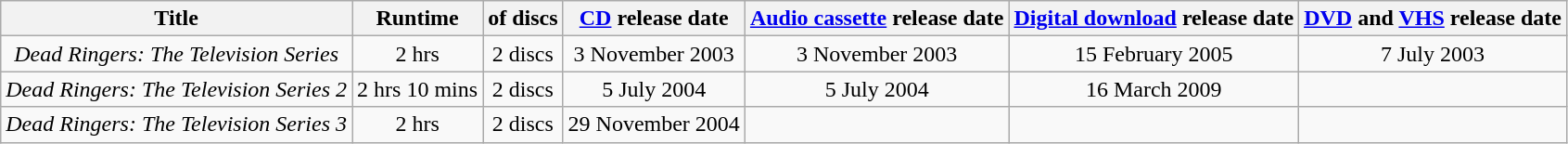<table class="wikitable plainrowheaders" style="text-align:center;">
<tr>
<th scope="col">Title</th>
<th scope="col">Runtime</th>
<th scope="col"> of discs</th>
<th scope="col"><a href='#'>CD</a> release date</th>
<th scope="col"><a href='#'>Audio cassette</a> release date</th>
<th scope="col"><a href='#'>Digital download</a> release date</th>
<th scope="col"><a href='#'>DVD</a> and <a href='#'>VHS</a> release date</th>
</tr>
<tr>
<td scope="row"><em>Dead Ringers: The Television Series</em></td>
<td>2 hrs</td>
<td>2 discs</td>
<td>3 November 2003</td>
<td>3 November 2003</td>
<td>15 February 2005</td>
<td>7 July 2003</td>
</tr>
<tr>
<td scope="row"><em>Dead Ringers: The Television Series 2</em></td>
<td>2 hrs 10 mins</td>
<td>2 discs</td>
<td>5 July 2004</td>
<td>5 July 2004</td>
<td>16 March 2009</td>
<td></td>
</tr>
<tr>
<td scope="row"><em>Dead Ringers: The Television Series 3</em></td>
<td>2 hrs</td>
<td>2 discs</td>
<td>29 November 2004</td>
<td></td>
<td></td>
<td></td>
</tr>
</table>
